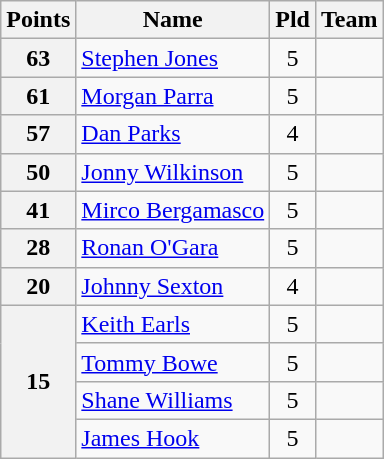<table class="wikitable">
<tr>
<th>Points</th>
<th>Name</th>
<th>Pld</th>
<th>Team</th>
</tr>
<tr>
<th>63</th>
<td><a href='#'>Stephen Jones</a></td>
<td align="center">5</td>
<td></td>
</tr>
<tr>
<th>61</th>
<td><a href='#'>Morgan Parra</a></td>
<td align="center">5</td>
<td></td>
</tr>
<tr>
<th>57</th>
<td><a href='#'>Dan Parks</a></td>
<td align="center">4</td>
<td></td>
</tr>
<tr>
<th>50</th>
<td><a href='#'>Jonny Wilkinson</a></td>
<td align="center">5</td>
<td></td>
</tr>
<tr>
<th>41</th>
<td><a href='#'>Mirco Bergamasco</a></td>
<td align="center">5</td>
<td></td>
</tr>
<tr>
<th>28</th>
<td><a href='#'>Ronan O'Gara</a></td>
<td align="center">5</td>
<td></td>
</tr>
<tr>
<th>20</th>
<td><a href='#'>Johnny Sexton</a></td>
<td align="center">4</td>
<td></td>
</tr>
<tr>
<th rowspan=4>15</th>
<td><a href='#'>Keith Earls</a></td>
<td align="center">5</td>
<td></td>
</tr>
<tr>
<td><a href='#'>Tommy Bowe</a></td>
<td align="center">5</td>
<td></td>
</tr>
<tr>
<td><a href='#'>Shane Williams</a></td>
<td align="center">5</td>
<td></td>
</tr>
<tr>
<td><a href='#'>James Hook</a></td>
<td align="center">5</td>
<td></td>
</tr>
</table>
